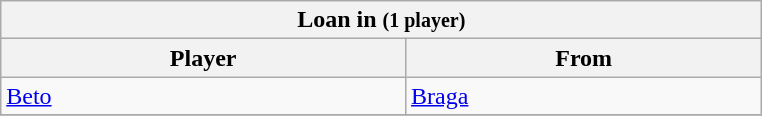<table class="wikitable collapsible collapsed">
<tr>
<th colspan="2" width="500"> <strong>Loan in</strong> <small>(1 player)</small></th>
</tr>
<tr>
<th>Player</th>
<th>From</th>
</tr>
<tr>
<td> <a href='#'>Beto</a></td>
<td> <a href='#'>Braga</a></td>
</tr>
<tr>
</tr>
</table>
